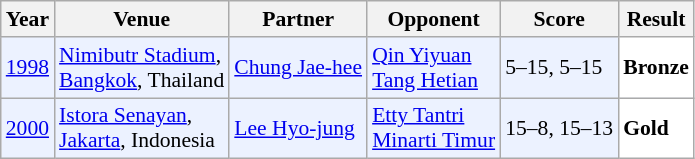<table class="sortable wikitable" style="font-size: 90%;">
<tr>
<th>Year</th>
<th>Venue</th>
<th>Partner</th>
<th>Opponent</th>
<th>Score</th>
<th>Result</th>
</tr>
<tr style="background:#ECF2FF">
<td align="center"><a href='#'>1998</a></td>
<td align="left"><a href='#'>Nimibutr Stadium</a>,<br><a href='#'>Bangkok</a>, Thailand</td>
<td align="left"> <a href='#'>Chung Jae-hee</a></td>
<td align="left"> <a href='#'>Qin Yiyuan</a><br> <a href='#'>Tang Hetian</a></td>
<td align="left">5–15, 5–15</td>
<td style="text-align:left; background:white"> <strong>Bronze</strong></td>
</tr>
<tr style="background:#ECF2FF">
<td align="center"><a href='#'>2000</a></td>
<td align="left"><a href='#'>Istora Senayan</a>,<br><a href='#'>Jakarta</a>, Indonesia</td>
<td align="left"> <a href='#'>Lee Hyo-jung</a></td>
<td align="left"> <a href='#'>Etty Tantri</a><br> <a href='#'>Minarti Timur</a></td>
<td align="left">15–8, 15–13</td>
<td style="text-align:left; background:white"> <strong>Gold</strong></td>
</tr>
</table>
